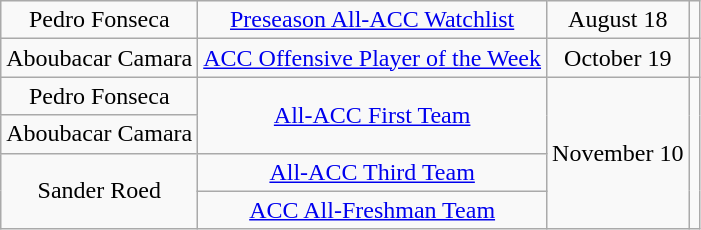<table class="wikitable sortable" style="text-align: center">
<tr>
<td>Pedro Fonseca</td>
<td><a href='#'>Preseason All-ACC Watchlist</a></td>
<td>August 18</td>
<td></td>
</tr>
<tr>
<td>Aboubacar Camara</td>
<td><a href='#'>ACC Offensive Player of the Week</a></td>
<td>October 19</td>
<td></td>
</tr>
<tr>
<td>Pedro Fonseca</td>
<td rowspan=2><a href='#'>All-ACC First Team</a></td>
<td rowspan=4>November 10</td>
<td rowspan=4></td>
</tr>
<tr>
<td>Aboubacar Camara</td>
</tr>
<tr>
<td rowspan=2>Sander Roed</td>
<td><a href='#'>All-ACC Third Team</a></td>
</tr>
<tr>
<td><a href='#'>ACC All-Freshman Team</a></td>
</tr>
</table>
